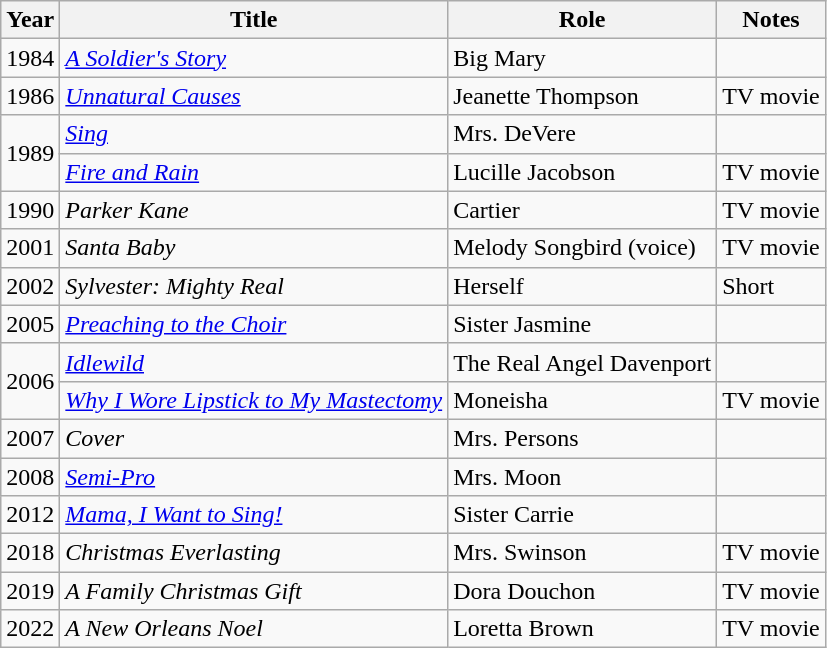<table class="wikitable sortable">
<tr>
<th>Year</th>
<th>Title</th>
<th>Role</th>
<th>Notes</th>
</tr>
<tr>
<td>1984</td>
<td><em><a href='#'>A Soldier's Story</a></em></td>
<td>Big Mary</td>
<td></td>
</tr>
<tr>
<td>1986</td>
<td><em><a href='#'>Unnatural Causes</a></em></td>
<td>Jeanette Thompson</td>
<td>TV movie</td>
</tr>
<tr>
<td rowspan="2">1989</td>
<td><em><a href='#'>Sing</a></em></td>
<td>Mrs. DeVere</td>
<td></td>
</tr>
<tr>
<td><em><a href='#'>Fire and Rain</a></em></td>
<td>Lucille Jacobson</td>
<td>TV movie</td>
</tr>
<tr>
<td>1990</td>
<td><em>Parker Kane</em></td>
<td>Cartier</td>
<td>TV movie</td>
</tr>
<tr>
<td>2001</td>
<td><em>Santa Baby</em></td>
<td>Melody Songbird (voice)</td>
<td>TV movie</td>
</tr>
<tr>
<td>2002</td>
<td><em>Sylvester: Mighty Real</em></td>
<td>Herself</td>
<td>Short</td>
</tr>
<tr>
<td>2005</td>
<td><em><a href='#'>Preaching to the Choir</a></em></td>
<td>Sister Jasmine</td>
<td></td>
</tr>
<tr>
<td rowspan="2">2006</td>
<td><em><a href='#'>Idlewild</a></em></td>
<td>The Real Angel Davenport</td>
<td></td>
</tr>
<tr>
<td><em><a href='#'>Why I Wore Lipstick to My Mastectomy</a></em></td>
<td>Moneisha</td>
<td>TV movie</td>
</tr>
<tr>
<td>2007</td>
<td><em>Cover</em></td>
<td>Mrs. Persons</td>
<td></td>
</tr>
<tr>
<td>2008</td>
<td><em><a href='#'>Semi-Pro</a></em></td>
<td>Mrs. Moon</td>
<td></td>
</tr>
<tr>
<td>2012</td>
<td><em><a href='#'>Mama, I Want to Sing!</a></em></td>
<td>Sister Carrie</td>
<td></td>
</tr>
<tr>
<td>2018</td>
<td><em>Christmas Everlasting</em></td>
<td>Mrs. Swinson</td>
<td>TV movie</td>
</tr>
<tr>
<td>2019</td>
<td><em>A Family Christmas Gift</em></td>
<td>Dora Douchon</td>
<td>TV movie</td>
</tr>
<tr>
<td>2022</td>
<td><em>A New Orleans Noel</em></td>
<td>Loretta Brown</td>
<td>TV movie</td>
</tr>
</table>
